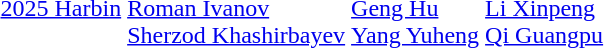<table>
<tr>
<td><a href='#'>2025 Harbin</a></td>
<td><br><a href='#'>Roman Ivanov</a><br><a href='#'>Sherzod Khashirbayev</a></td>
<td><br><a href='#'>Geng Hu</a><br><a href='#'>Yang Yuheng</a></td>
<td><br><a href='#'>Li Xinpeng</a><br><a href='#'>Qi Guangpu</a></td>
</tr>
</table>
